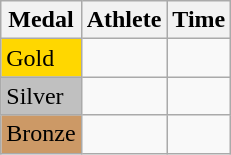<table class="wikitable">
<tr>
<th>Medal</th>
<th>Athlete</th>
<th>Time</th>
</tr>
<tr>
<td bgcolor="gold">Gold</td>
<td></td>
<td></td>
</tr>
<tr>
<td bgcolor="silver">Silver</td>
<td></td>
<td></td>
</tr>
<tr>
<td bgcolor="CC9966">Bronze</td>
<td></td>
<td></td>
</tr>
</table>
